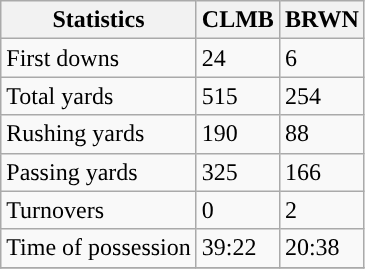<table class="wikitable">
<tr>
<th>Statistics</th>
<th>CLMB</th>
<th>BRWN</th>
</tr>
<tr>
<td>First downs</td>
<td>24</td>
<td>6</td>
</tr>
<tr>
<td>Total yards</td>
<td>515</td>
<td>254</td>
</tr>
<tr>
<td>Rushing yards</td>
<td>190</td>
<td>88</td>
</tr>
<tr>
<td>Passing yards</td>
<td>325</td>
<td>166</td>
</tr>
<tr>
<td>Turnovers</td>
<td>0</td>
<td>2</td>
</tr>
<tr>
<td>Time of possession</td>
<td>39:22</td>
<td>20:38</td>
</tr>
<tr>
</tr>
</table>
